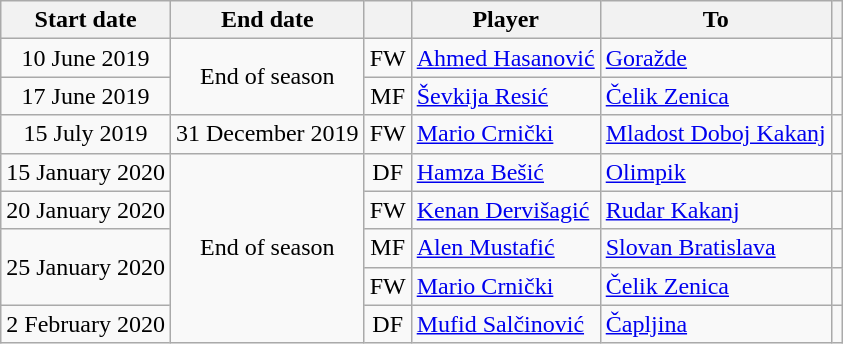<table class="wikitable" style="text-align:center;">
<tr>
<th>Start date</th>
<th>End date</th>
<th></th>
<th>Player</th>
<th>To</th>
<th></th>
</tr>
<tr>
<td>10 June 2019</td>
<td rowspan=2>End of season</td>
<td>FW</td>
<td style="text-align:left"> <a href='#'>Ahmed Hasanović</a></td>
<td style="text-align:left"> <a href='#'>Goražde</a></td>
<td></td>
</tr>
<tr>
<td>17 June 2019</td>
<td>MF</td>
<td style="text-align:left"> <a href='#'>Ševkija Resić</a></td>
<td style="text-align:left"> <a href='#'>Čelik Zenica</a></td>
<td></td>
</tr>
<tr>
<td>15 July 2019</td>
<td>31 December 2019</td>
<td>FW</td>
<td style="text-align:left"> <a href='#'>Mario Crnički</a></td>
<td style="text-align:left"> <a href='#'>Mladost Doboj Kakanj</a></td>
<td></td>
</tr>
<tr>
<td>15 January 2020</td>
<td rowspan=5>End of season</td>
<td>DF</td>
<td style="text-align:left"> <a href='#'>Hamza Bešić</a></td>
<td style="text-align:left"> <a href='#'>Olimpik</a></td>
<td></td>
</tr>
<tr>
<td>20 January 2020</td>
<td>FW</td>
<td style="text-align:left"> <a href='#'>Kenan Dervišagić</a></td>
<td style="text-align:left"> <a href='#'>Rudar Kakanj</a></td>
<td></td>
</tr>
<tr>
<td rowspan=2>25 January 2020</td>
<td>MF</td>
<td style="text-align:left"> <a href='#'>Alen Mustafić</a></td>
<td style="text-align:left"> <a href='#'>Slovan Bratislava</a></td>
<td></td>
</tr>
<tr>
<td>FW</td>
<td style="text-align:left"> <a href='#'>Mario Crnički</a></td>
<td style="text-align:left"> <a href='#'>Čelik Zenica</a></td>
<td></td>
</tr>
<tr>
<td>2 February 2020</td>
<td>DF</td>
<td style="text-align:left"> <a href='#'>Mufid Salčinović</a></td>
<td style="text-align:left"> <a href='#'>Čapljina</a></td>
<td></td>
</tr>
</table>
